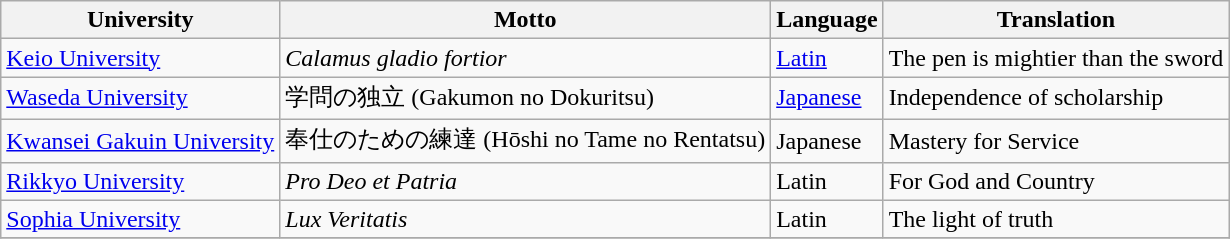<table class="wikitable sortable plainrowheaders">
<tr>
<th>University</th>
<th>Motto</th>
<th>Language</th>
<th>Translation</th>
</tr>
<tr>
<td><a href='#'>Keio University</a></td>
<td><em>Calamus gladio fortior</em></td>
<td><a href='#'>Latin</a></td>
<td>The pen is mightier than the sword</td>
</tr>
<tr>
<td><a href='#'>Waseda University</a></td>
<td>学問の独立 (Gakumon no Dokuritsu)</td>
<td><a href='#'>Japanese</a></td>
<td>Independence of scholarship</td>
</tr>
<tr>
<td><a href='#'>Kwansei Gakuin University</a></td>
<td>奉仕のための練達 (Hōshi no Tame no Rentatsu)</td>
<td>Japanese</td>
<td>Mastery for Service</td>
</tr>
<tr>
<td><a href='#'>Rikkyo University</a></td>
<td><em>Pro Deo et Patria</em></td>
<td>Latin</td>
<td>For God and Country</td>
</tr>
<tr>
<td><a href='#'>Sophia University</a></td>
<td><em>Lux Veritatis</em></td>
<td>Latin</td>
<td>The light of truth</td>
</tr>
<tr>
</tr>
</table>
